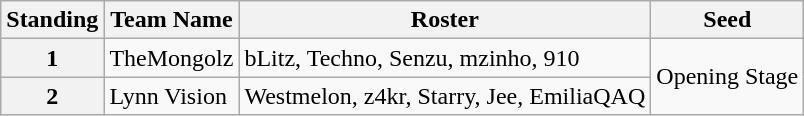<table class="wikitable">
<tr>
<th>Standing</th>
<th>Team Name</th>
<th>Roster</th>
<th>Seed</th>
</tr>
<tr>
<th scope=row>1</th>
<td>TheMongolz</td>
<td>bLitz, Techno, Senzu, mzinho, 910</td>
<td rowspan=2>Opening Stage</td>
</tr>
<tr>
<th scope=row>2</th>
<td>Lynn Vision</td>
<td>Westmelon, z4kr, Starry, Jee, EmiliaQAQ</td>
</tr>
</table>
